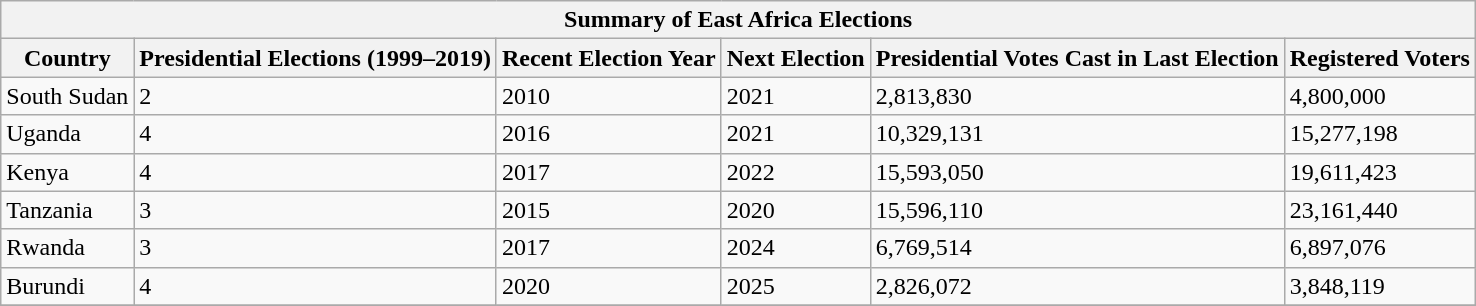<table class="wikitable sortable">
<tr>
<th colspan="6">Summary of East Africa Elections</th>
</tr>
<tr>
<th>Country</th>
<th>Presidential Elections (1999–2019)</th>
<th>Recent Election Year</th>
<th>Next Election</th>
<th>Presidential Votes Cast in Last Election</th>
<th>Registered Voters</th>
</tr>
<tr>
<td>South Sudan</td>
<td>2</td>
<td>2010</td>
<td>2021</td>
<td>2,813,830</td>
<td>4,800,000</td>
</tr>
<tr>
<td>Uganda</td>
<td>4</td>
<td>2016</td>
<td>2021</td>
<td>10,329,131</td>
<td>15,277,198</td>
</tr>
<tr>
<td>Kenya</td>
<td>4</td>
<td>2017</td>
<td>2022</td>
<td>15,593,050</td>
<td>19,611,423</td>
</tr>
<tr>
<td>Tanzania</td>
<td>3</td>
<td>2015</td>
<td>2020</td>
<td>15,596,110</td>
<td>23,161,440</td>
</tr>
<tr>
<td>Rwanda</td>
<td>3</td>
<td>2017</td>
<td>2024</td>
<td>6,769,514</td>
<td>6,897,076</td>
</tr>
<tr>
<td>Burundi</td>
<td>4</td>
<td>2020</td>
<td>2025</td>
<td>2,826,072</td>
<td>3,848,119</td>
</tr>
<tr>
</tr>
</table>
